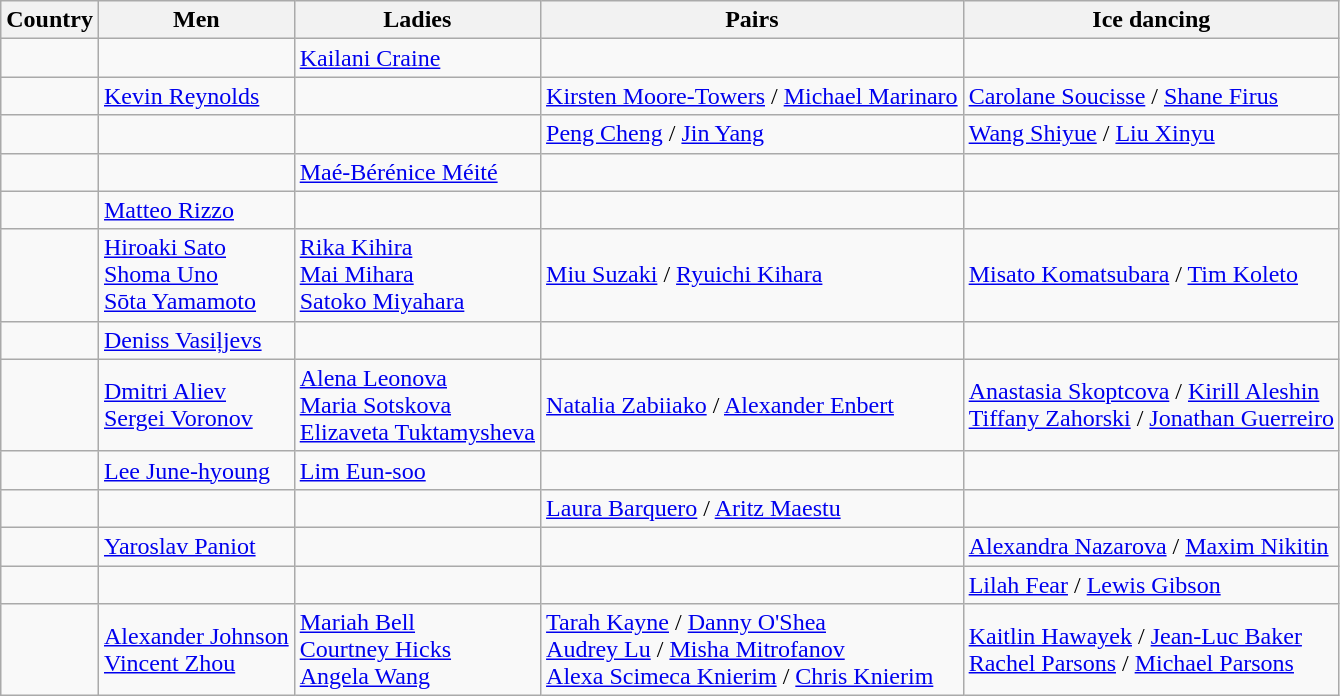<table class="wikitable">
<tr>
<th>Country</th>
<th>Men</th>
<th>Ladies</th>
<th>Pairs</th>
<th>Ice dancing</th>
</tr>
<tr>
<td></td>
<td></td>
<td><a href='#'>Kailani Craine</a></td>
<td></td>
<td></td>
</tr>
<tr>
<td></td>
<td><a href='#'>Kevin Reynolds</a></td>
<td></td>
<td><a href='#'>Kirsten Moore-Towers</a> / <a href='#'>Michael Marinaro</a></td>
<td><a href='#'>Carolane Soucisse</a> / <a href='#'>Shane Firus</a></td>
</tr>
<tr>
<td></td>
<td></td>
<td></td>
<td><a href='#'>Peng Cheng</a> / <a href='#'>Jin Yang</a></td>
<td><a href='#'>Wang Shiyue</a> / <a href='#'>Liu Xinyu</a></td>
</tr>
<tr>
<td></td>
<td></td>
<td><a href='#'>Maé-Bérénice Méité</a></td>
<td></td>
<td></td>
</tr>
<tr>
<td></td>
<td><a href='#'>Matteo Rizzo</a></td>
<td></td>
<td></td>
<td></td>
</tr>
<tr>
<td></td>
<td><a href='#'>Hiroaki Sato</a> <br> <a href='#'>Shoma Uno</a> <br> <a href='#'>Sōta Yamamoto</a></td>
<td><a href='#'>Rika Kihira</a> <br> <a href='#'>Mai Mihara</a> <br> <a href='#'>Satoko Miyahara</a></td>
<td><a href='#'>Miu Suzaki</a> / <a href='#'>Ryuichi Kihara</a></td>
<td><a href='#'>Misato Komatsubara</a> / <a href='#'>Tim Koleto</a></td>
</tr>
<tr>
<td></td>
<td><a href='#'>Deniss Vasiļjevs</a></td>
<td></td>
<td></td>
<td></td>
</tr>
<tr>
<td></td>
<td><a href='#'>Dmitri Aliev</a> <br> <a href='#'>Sergei Voronov</a></td>
<td><a href='#'>Alena Leonova</a> <br> <a href='#'>Maria Sotskova</a> <br> <a href='#'>Elizaveta Tuktamysheva</a></td>
<td><a href='#'>Natalia Zabiiako</a> / <a href='#'>Alexander Enbert</a></td>
<td><a href='#'>Anastasia Skoptcova</a> / <a href='#'>Kirill Aleshin</a> <br> <a href='#'>Tiffany Zahorski</a> / <a href='#'>Jonathan Guerreiro</a></td>
</tr>
<tr>
<td></td>
<td><a href='#'>Lee June-hyoung</a></td>
<td><a href='#'>Lim Eun-soo</a></td>
<td></td>
<td></td>
</tr>
<tr>
<td></td>
<td></td>
<td></td>
<td><a href='#'>Laura Barquero</a> / <a href='#'>Aritz Maestu</a></td>
<td></td>
</tr>
<tr>
<td></td>
<td><a href='#'>Yaroslav Paniot</a></td>
<td></td>
<td></td>
<td><a href='#'>Alexandra Nazarova</a> / <a href='#'>Maxim Nikitin</a></td>
</tr>
<tr>
<td></td>
<td></td>
<td></td>
<td></td>
<td><a href='#'>Lilah Fear</a> / <a href='#'>Lewis Gibson</a></td>
</tr>
<tr>
<td></td>
<td><a href='#'>Alexander Johnson</a> <br> <a href='#'>Vincent Zhou</a></td>
<td><a href='#'>Mariah Bell</a> <br> <a href='#'>Courtney Hicks</a> <br> <a href='#'>Angela Wang</a></td>
<td><a href='#'>Tarah Kayne</a> / <a href='#'>Danny O'Shea</a> <br> <a href='#'>Audrey Lu</a> / <a href='#'>Misha Mitrofanov</a> <br> <a href='#'>Alexa Scimeca Knierim</a> / <a href='#'>Chris Knierim</a></td>
<td><a href='#'>Kaitlin Hawayek</a> / <a href='#'>Jean-Luc Baker</a> <br> <a href='#'>Rachel Parsons</a> / <a href='#'>Michael Parsons</a></td>
</tr>
</table>
